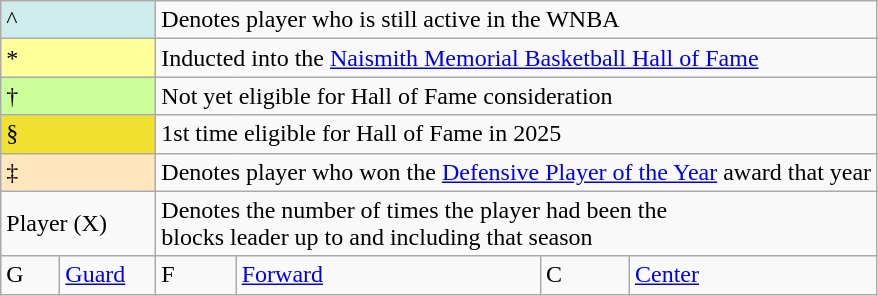<table class="wikitable">
<tr>
<td style="background-color:#CFECEC; width:6em" colspan=2>^</td>
<td colspan=5>Denotes player who is still active in the WNBA</td>
</tr>
<tr>
<td style="background-color:#FFFF99; width:6em" colspan=2>*</td>
<td colspan=5>Inducted into the <a href='#'>Naismith Memorial Basketball Hall of Fame</a></td>
</tr>
<tr>
<td style="background:#CCFF99; width:1em" colspan=2>†</td>
<td colspan=5>Not yet eligible for Hall of Fame consideration</td>
</tr>
<tr>
<td style="background:#F0E130; width:1em" colspan=2>§</td>
<td colspan=5>1st time eligible for Hall of Fame in 2025</td>
</tr>
<tr>
<td style="background-color:#FFE6BD; border:1px solid #aaaaaa; width:6em" colspan=2>‡</td>
<td colspan=5>Denotes player who won the <a href='#'>Defensive Player of the Year</a> award that year</td>
</tr>
<tr>
<td colspan=2>Player (X)</td>
<td colspan=5>Denotes the number of times the player had been the<br>blocks leader up to and including that season</td>
</tr>
<tr>
<td style="width:2em">G</td>
<td colspan=2><a href='#'>Guard</a></td>
<td>F</td>
<td><a href='#'>Forward</a></td>
<td>C</td>
<td><a href='#'>Center</a></td>
</tr>
</table>
